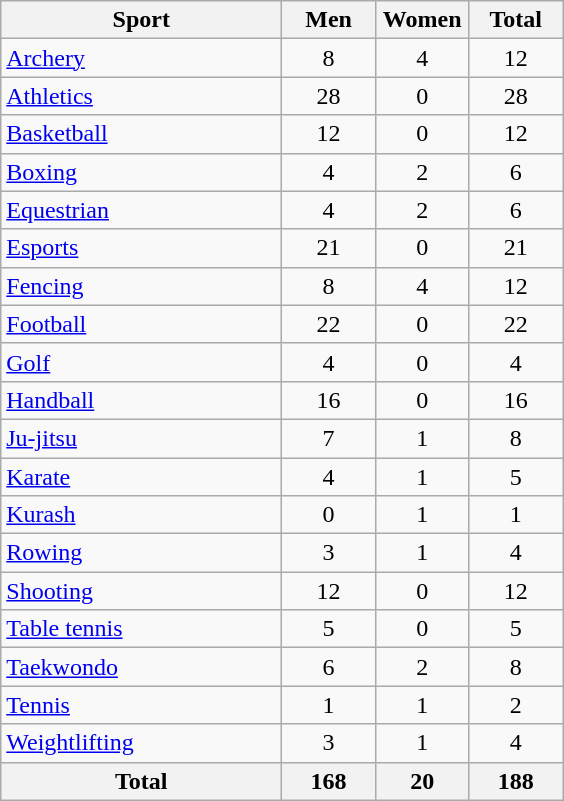<table class="wikitable sortable" style="text-align:center;">
<tr>
<th width=180>Sport</th>
<th width=55>Men</th>
<th width=55>Women</th>
<th width=55>Total</th>
</tr>
<tr>
<td align=left><a href='#'>Archery</a></td>
<td>8</td>
<td>4</td>
<td>12</td>
</tr>
<tr>
<td align=left><a href='#'>Athletics</a></td>
<td>28</td>
<td>0</td>
<td>28</td>
</tr>
<tr>
<td align=left><a href='#'>Basketball</a></td>
<td>12</td>
<td>0</td>
<td>12</td>
</tr>
<tr>
<td align=left><a href='#'>Boxing</a></td>
<td>4</td>
<td>2</td>
<td>6</td>
</tr>
<tr>
<td align=left><a href='#'>Equestrian</a></td>
<td>4</td>
<td>2</td>
<td>6</td>
</tr>
<tr>
<td align=left><a href='#'>Esports</a></td>
<td>21</td>
<td>0</td>
<td>21</td>
</tr>
<tr>
<td align=left><a href='#'>Fencing</a></td>
<td>8</td>
<td>4</td>
<td>12</td>
</tr>
<tr>
<td align=left><a href='#'>Football</a></td>
<td>22</td>
<td>0</td>
<td>22</td>
</tr>
<tr>
<td align=left><a href='#'>Golf</a></td>
<td>4</td>
<td>0</td>
<td>4</td>
</tr>
<tr>
<td align=left><a href='#'>Handball</a></td>
<td>16</td>
<td>0</td>
<td>16</td>
</tr>
<tr>
<td align=left><a href='#'>Ju-jitsu</a></td>
<td>7</td>
<td>1</td>
<td>8</td>
</tr>
<tr>
<td align=left><a href='#'>Karate</a></td>
<td>4</td>
<td>1</td>
<td>5</td>
</tr>
<tr>
<td align=left><a href='#'>Kurash</a></td>
<td>0</td>
<td>1</td>
<td>1</td>
</tr>
<tr>
<td align=left><a href='#'>Rowing</a></td>
<td>3</td>
<td>1</td>
<td>4</td>
</tr>
<tr>
<td align=left><a href='#'>Shooting</a></td>
<td>12</td>
<td>0</td>
<td>12</td>
</tr>
<tr>
<td align=left><a href='#'>Table tennis</a></td>
<td>5</td>
<td>0</td>
<td>5</td>
</tr>
<tr>
<td align=left><a href='#'>Taekwondo</a></td>
<td>6</td>
<td>2</td>
<td>8</td>
</tr>
<tr>
<td align=left><a href='#'>Tennis</a></td>
<td>1</td>
<td>1</td>
<td>2</td>
</tr>
<tr>
<td align=left><a href='#'>Weightlifting</a></td>
<td>3</td>
<td>1</td>
<td>4</td>
</tr>
<tr>
<th>Total</th>
<th>168</th>
<th>20</th>
<th>188</th>
</tr>
</table>
